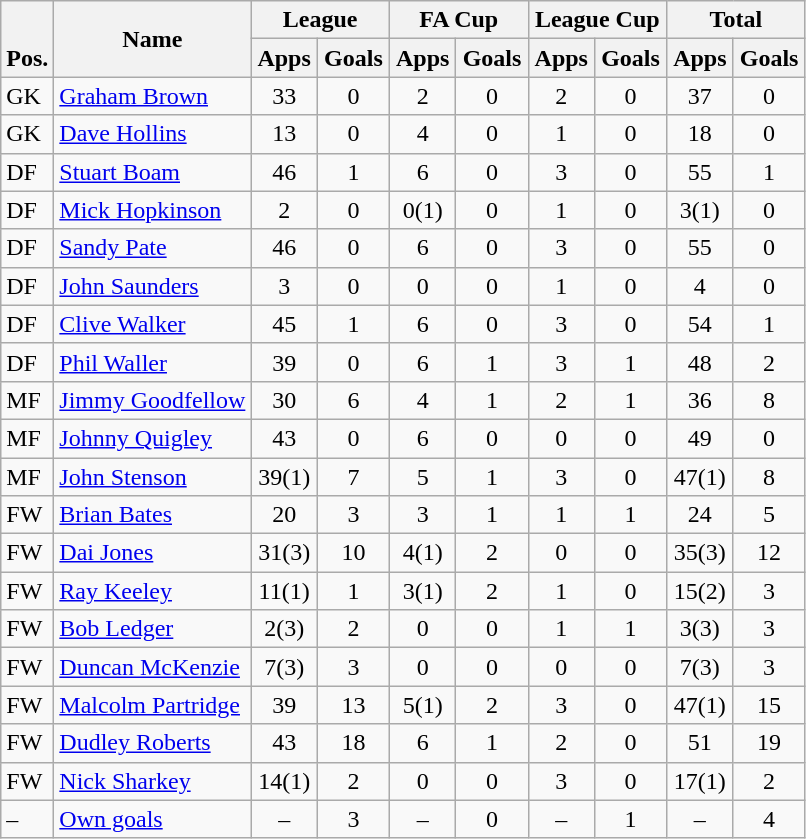<table class="wikitable" style="text-align:center">
<tr>
<th rowspan="2" valign="bottom">Pos.</th>
<th rowspan="2">Name</th>
<th colspan="2" width="85">League</th>
<th colspan="2" width="85">FA Cup</th>
<th colspan="2" width="85">League Cup</th>
<th colspan="2" width="85">Total</th>
</tr>
<tr>
<th>Apps</th>
<th>Goals</th>
<th>Apps</th>
<th>Goals</th>
<th>Apps</th>
<th>Goals</th>
<th>Apps</th>
<th>Goals</th>
</tr>
<tr>
<td align="left">GK</td>
<td align="left"> <a href='#'>Graham Brown</a></td>
<td>33</td>
<td>0</td>
<td>2</td>
<td>0</td>
<td>2</td>
<td>0</td>
<td>37</td>
<td>0</td>
</tr>
<tr>
<td align="left">GK</td>
<td align="left"> <a href='#'>Dave Hollins</a></td>
<td>13</td>
<td>0</td>
<td>4</td>
<td>0</td>
<td>1</td>
<td>0</td>
<td>18</td>
<td>0</td>
</tr>
<tr>
<td align="left">DF</td>
<td align="left"> <a href='#'>Stuart Boam</a></td>
<td>46</td>
<td>1</td>
<td>6</td>
<td>0</td>
<td>3</td>
<td>0</td>
<td>55</td>
<td>1</td>
</tr>
<tr>
<td align="left">DF</td>
<td align="left"> <a href='#'>Mick Hopkinson</a></td>
<td>2</td>
<td>0</td>
<td>0(1)</td>
<td>0</td>
<td>1</td>
<td>0</td>
<td>3(1)</td>
<td>0</td>
</tr>
<tr>
<td align="left">DF</td>
<td align="left"> <a href='#'>Sandy Pate</a></td>
<td>46</td>
<td>0</td>
<td>6</td>
<td>0</td>
<td>3</td>
<td>0</td>
<td>55</td>
<td>0</td>
</tr>
<tr>
<td align="left">DF</td>
<td align="left"> <a href='#'>John Saunders</a></td>
<td>3</td>
<td>0</td>
<td>0</td>
<td>0</td>
<td>1</td>
<td>0</td>
<td>4</td>
<td>0</td>
</tr>
<tr>
<td align="left">DF</td>
<td align="left"> <a href='#'>Clive Walker</a></td>
<td>45</td>
<td>1</td>
<td>6</td>
<td>0</td>
<td>3</td>
<td>0</td>
<td>54</td>
<td>1</td>
</tr>
<tr>
<td align="left">DF</td>
<td align="left"> <a href='#'>Phil Waller</a></td>
<td>39</td>
<td>0</td>
<td>6</td>
<td>1</td>
<td>3</td>
<td>1</td>
<td>48</td>
<td>2</td>
</tr>
<tr>
<td align="left">MF</td>
<td align="left"> <a href='#'>Jimmy Goodfellow</a></td>
<td>30</td>
<td>6</td>
<td>4</td>
<td>1</td>
<td>2</td>
<td>1</td>
<td>36</td>
<td>8</td>
</tr>
<tr>
<td align="left">MF</td>
<td align="left"> <a href='#'>Johnny Quigley</a></td>
<td>43</td>
<td>0</td>
<td>6</td>
<td>0</td>
<td>0</td>
<td>0</td>
<td>49</td>
<td>0</td>
</tr>
<tr>
<td align="left">MF</td>
<td align="left"> <a href='#'>John Stenson</a></td>
<td>39(1)</td>
<td>7</td>
<td>5</td>
<td>1</td>
<td>3</td>
<td>0</td>
<td>47(1)</td>
<td>8</td>
</tr>
<tr>
<td align="left">FW</td>
<td align="left"> <a href='#'>Brian Bates</a></td>
<td>20</td>
<td>3</td>
<td>3</td>
<td>1</td>
<td>1</td>
<td>1</td>
<td>24</td>
<td>5</td>
</tr>
<tr>
<td align="left">FW</td>
<td align="left"> <a href='#'>Dai Jones</a></td>
<td>31(3)</td>
<td>10</td>
<td>4(1)</td>
<td>2</td>
<td>0</td>
<td>0</td>
<td>35(3)</td>
<td>12</td>
</tr>
<tr>
<td align="left">FW</td>
<td align="left"> <a href='#'>Ray Keeley</a></td>
<td>11(1)</td>
<td>1</td>
<td>3(1)</td>
<td>2</td>
<td>1</td>
<td>0</td>
<td>15(2)</td>
<td>3</td>
</tr>
<tr>
<td align="left">FW</td>
<td align="left"> <a href='#'>Bob Ledger</a></td>
<td>2(3)</td>
<td>2</td>
<td>0</td>
<td>0</td>
<td>1</td>
<td>1</td>
<td>3(3)</td>
<td>3</td>
</tr>
<tr>
<td align="left">FW</td>
<td align="left"> <a href='#'>Duncan McKenzie</a></td>
<td>7(3)</td>
<td>3</td>
<td>0</td>
<td>0</td>
<td>0</td>
<td>0</td>
<td>7(3)</td>
<td>3</td>
</tr>
<tr>
<td align="left">FW</td>
<td align="left"> <a href='#'>Malcolm Partridge</a></td>
<td>39</td>
<td>13</td>
<td>5(1)</td>
<td>2</td>
<td>3</td>
<td>0</td>
<td>47(1)</td>
<td>15</td>
</tr>
<tr>
<td align="left">FW</td>
<td align="left"> <a href='#'>Dudley Roberts</a></td>
<td>43</td>
<td>18</td>
<td>6</td>
<td>1</td>
<td>2</td>
<td>0</td>
<td>51</td>
<td>19</td>
</tr>
<tr>
<td align="left">FW</td>
<td align="left"> <a href='#'>Nick Sharkey</a></td>
<td>14(1)</td>
<td>2</td>
<td>0</td>
<td>0</td>
<td>3</td>
<td>0</td>
<td>17(1)</td>
<td>2</td>
</tr>
<tr>
<td align="left">–</td>
<td align="left"><a href='#'>Own goals</a></td>
<td>–</td>
<td>3</td>
<td>–</td>
<td>0</td>
<td>–</td>
<td>1</td>
<td>–</td>
<td>4</td>
</tr>
</table>
